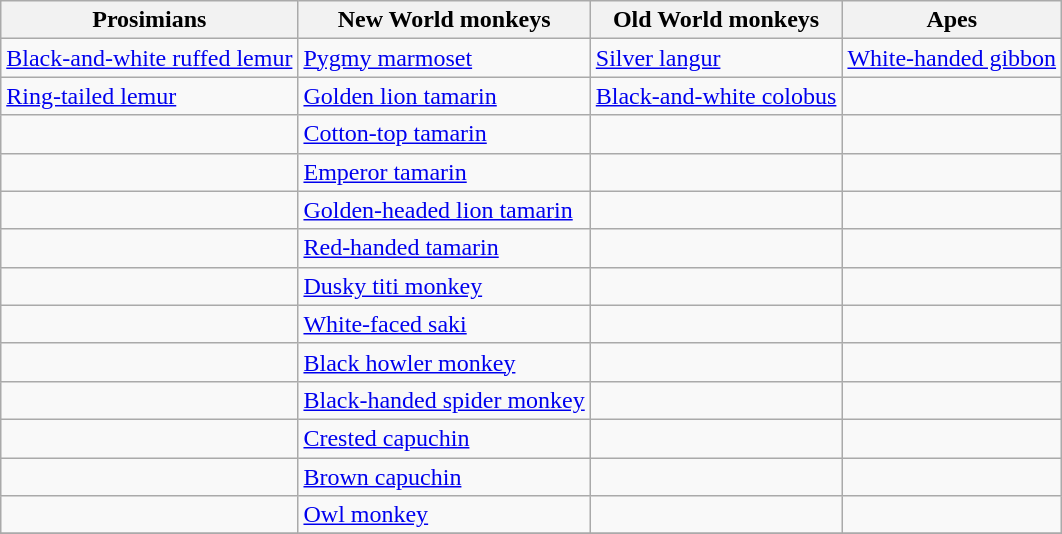<table class="wikitable">
<tr>
<th>Prosimians</th>
<th>New World monkeys</th>
<th>Old World monkeys</th>
<th>Apes</th>
</tr>
<tr>
<td><a href='#'>Black-and-white ruffed lemur</a></td>
<td><a href='#'>Pygmy marmoset</a></td>
<td><a href='#'>Silver langur</a></td>
<td><a href='#'>White-handed gibbon</a></td>
</tr>
<tr>
<td><a href='#'>Ring-tailed lemur</a></td>
<td><a href='#'>Golden lion tamarin</a></td>
<td><a href='#'>Black-and-white colobus</a></td>
<td></td>
</tr>
<tr>
<td></td>
<td><a href='#'>Cotton-top tamarin</a></td>
<td></td>
<td></td>
</tr>
<tr>
<td></td>
<td><a href='#'>Emperor tamarin</a></td>
<td></td>
<td></td>
</tr>
<tr>
<td></td>
<td><a href='#'>Golden-headed lion tamarin</a></td>
<td></td>
<td></td>
</tr>
<tr>
<td></td>
<td><a href='#'>Red-handed tamarin</a></td>
<td></td>
<td></td>
</tr>
<tr>
<td></td>
<td><a href='#'>Dusky titi monkey</a></td>
<td></td>
<td></td>
</tr>
<tr>
<td></td>
<td><a href='#'>White-faced saki</a></td>
<td></td>
<td></td>
</tr>
<tr>
<td></td>
<td><a href='#'>Black howler monkey</a></td>
<td></td>
<td></td>
</tr>
<tr>
<td></td>
<td><a href='#'>Black-handed spider monkey</a></td>
<td></td>
<td></td>
</tr>
<tr>
<td></td>
<td><a href='#'>Crested capuchin</a></td>
<td></td>
<td></td>
</tr>
<tr>
<td></td>
<td><a href='#'>Brown capuchin</a></td>
<td></td>
<td></td>
</tr>
<tr>
<td></td>
<td><a href='#'>Owl monkey</a></td>
<td></td>
<td></td>
</tr>
<tr>
</tr>
</table>
